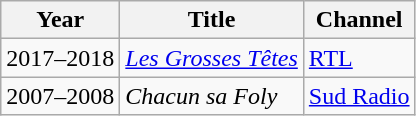<table class="wikitable">
<tr>
<th>Year</th>
<th>Title</th>
<th>Channel</th>
</tr>
<tr>
<td>2017–2018</td>
<td><em><a href='#'>Les Grosses Têtes</a></em></td>
<td><a href='#'>RTL</a></td>
</tr>
<tr>
<td>2007–2008</td>
<td><em>Chacun sa Foly</em></td>
<td><a href='#'>Sud Radio</a></td>
</tr>
</table>
